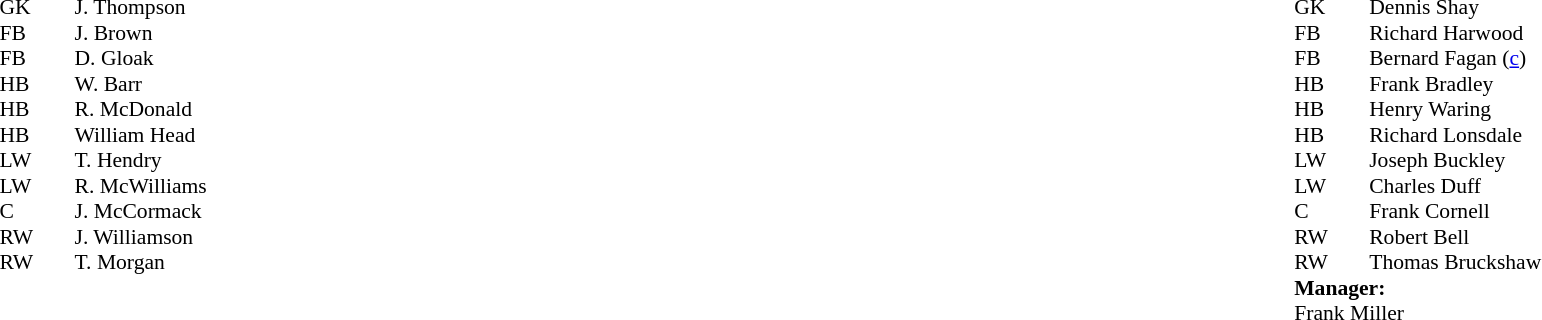<table width="100%">
<tr>
<td valign="top" width="50%"><br><table style="font-size: 90%" cellspacing="0" cellpadding="0">
<tr>
<th width=25></th>
<th width=25></th>
</tr>
<tr>
<td>GK</td>
<td></td>
<td>J. Thompson</td>
</tr>
<tr>
<td>FB</td>
<td></td>
<td>J. Brown</td>
</tr>
<tr>
<td>FB</td>
<td></td>
<td>D. Gloak</td>
</tr>
<tr>
<td>HB</td>
<td></td>
<td>W. Barr</td>
</tr>
<tr>
<td>HB</td>
<td></td>
<td>R. McDonald</td>
</tr>
<tr>
<td>HB</td>
<td></td>
<td>William Head</td>
</tr>
<tr>
<td>LW</td>
<td></td>
<td>T. Hendry</td>
</tr>
<tr>
<td>LW</td>
<td></td>
<td>R. McWilliams</td>
</tr>
<tr>
<td>C</td>
<td></td>
<td>J. McCormack</td>
</tr>
<tr>
<td>RW</td>
<td></td>
<td>J. Williamson</td>
</tr>
<tr>
<td>RW</td>
<td></td>
<td>T. Morgan</td>
</tr>
<tr>
<td colspan=3></td>
</tr>
<tr>
<td colspan=3></td>
</tr>
<tr>
<td colspan=4></td>
</tr>
</table>
</td>
<td valign="top"></td>
<td valign="top" width="50%"><br><table style="font-size: 90%" cellspacing="0" cellpadding="0" align=center>
<tr>
<th width=25></th>
<th width=25></th>
</tr>
<tr>
<td>GK</td>
<td></td>
<td>Dennis Shay</td>
</tr>
<tr>
<td>FB</td>
<td></td>
<td>Richard Harwood</td>
</tr>
<tr>
<td>FB</td>
<td></td>
<td>Bernard Fagan (<a href='#'>c</a>)</td>
</tr>
<tr>
<td>HB</td>
<td></td>
<td>Frank Bradley</td>
</tr>
<tr>
<td>HB</td>
<td></td>
<td>Henry Waring</td>
</tr>
<tr>
<td>HB</td>
<td></td>
<td>Richard Lonsdale</td>
</tr>
<tr>
<td>LW</td>
<td></td>
<td>Joseph Buckley</td>
</tr>
<tr>
<td>LW</td>
<td></td>
<td>Charles Duff</td>
</tr>
<tr>
<td>C</td>
<td></td>
<td>Frank Cornell</td>
</tr>
<tr>
<td>RW</td>
<td></td>
<td>Robert Bell</td>
</tr>
<tr>
<td>RW</td>
<td></td>
<td>Thomas Bruckshaw</td>
</tr>
<tr>
<td colspan=3><strong>Manager:</strong></td>
</tr>
<tr>
<td colspan=3>Frank Miller</td>
</tr>
<tr>
<td colspan=4></td>
</tr>
</table>
</td>
</tr>
</table>
